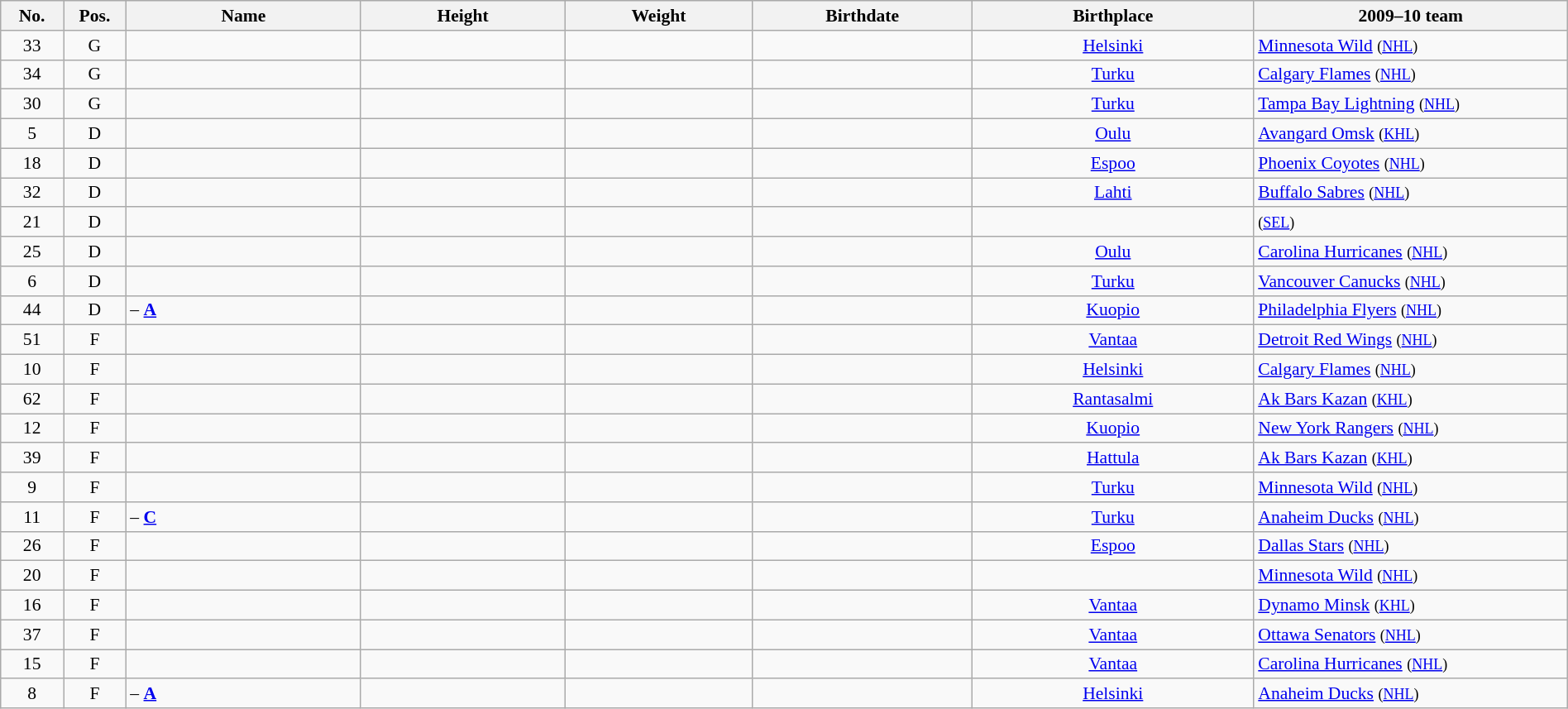<table class="wikitable sortable" style="width:100%;font-size: 90%; text-align: center;">
<tr>
<th style="width:  4%;">No.</th>
<th style="width:  4%;">Pos.</th>
<th style="width: 15%;">Name</th>
<th style="width: 13%;">Height</th>
<th style="width: 12%;">Weight</th>
<th style="width: 14%;">Birthdate</th>
<th style="width: 18%;">Birthplace</th>
<th style="width: 20%;">2009–10 team</th>
</tr>
<tr>
<td>33</td>
<td>G</td>
<td style="text-align:left;"></td>
<td></td>
<td></td>
<td style="text-align:right;"></td>
<td><a href='#'>Helsinki</a></td>
<td style="text-align:left;"> <a href='#'>Minnesota Wild</a> <small>(<a href='#'>NHL</a>)</small></td>
</tr>
<tr>
<td>34</td>
<td>G</td>
<td style="text-align:left;"></td>
<td></td>
<td></td>
<td style="text-align:right;"></td>
<td><a href='#'>Turku</a></td>
<td style="text-align:left;"> <a href='#'>Calgary Flames</a> <small>(<a href='#'>NHL</a>)</small></td>
</tr>
<tr>
<td>30</td>
<td>G</td>
<td style="text-align:left;"></td>
<td></td>
<td></td>
<td style="text-align:right;"></td>
<td><a href='#'>Turku</a></td>
<td style="text-align:left;"> <a href='#'>Tampa Bay Lightning</a> <small>(<a href='#'>NHL</a>)</small></td>
</tr>
<tr>
<td>5</td>
<td>D</td>
<td style="text-align:left;"></td>
<td></td>
<td></td>
<td style="text-align:right;"></td>
<td><a href='#'>Oulu</a></td>
<td style="text-align:left;"> <a href='#'>Avangard Omsk</a> <small>(<a href='#'>KHL</a>)</small></td>
</tr>
<tr>
<td>18</td>
<td>D</td>
<td style="text-align:left;"></td>
<td></td>
<td></td>
<td style="text-align:right;"></td>
<td><a href='#'>Espoo</a></td>
<td style="text-align:left;"> <a href='#'>Phoenix Coyotes</a> <small>(<a href='#'>NHL</a>)</small></td>
</tr>
<tr>
<td>32</td>
<td>D</td>
<td style="text-align:left;"></td>
<td></td>
<td></td>
<td style="text-align:right;"></td>
<td><a href='#'>Lahti</a></td>
<td style="text-align:left;"> <a href='#'>Buffalo Sabres</a> <small>(<a href='#'>NHL</a>)</small></td>
</tr>
<tr>
<td>21</td>
<td>D</td>
<td style="text-align:left;"></td>
<td></td>
<td></td>
<td style="text-align:right;"></td>
<td></td>
<td style="text-align:left;">  <small>(<a href='#'>SEL</a>)</small></td>
</tr>
<tr>
<td>25</td>
<td>D</td>
<td style="text-align:left;"></td>
<td></td>
<td></td>
<td style="text-align:right;"></td>
<td><a href='#'>Oulu</a></td>
<td style="text-align:left;"> <a href='#'>Carolina Hurricanes</a> <small>(<a href='#'>NHL</a>)</small></td>
</tr>
<tr>
<td>6</td>
<td>D</td>
<td style="text-align:left;"></td>
<td></td>
<td></td>
<td style="text-align:right;"></td>
<td><a href='#'>Turku</a></td>
<td style="text-align:left;"> <a href='#'>Vancouver Canucks</a> <small>(<a href='#'>NHL</a>)</small></td>
</tr>
<tr>
<td>44</td>
<td>D</td>
<td style="text-align:left;"> – <strong><a href='#'>A</a></strong></td>
<td></td>
<td></td>
<td style="text-align:right;"></td>
<td><a href='#'>Kuopio</a></td>
<td style="text-align:left;"> <a href='#'>Philadelphia Flyers</a> <small>(<a href='#'>NHL</a>)</small></td>
</tr>
<tr>
<td>51</td>
<td>F</td>
<td style="text-align:left;"></td>
<td></td>
<td></td>
<td style="text-align:right;"></td>
<td><a href='#'>Vantaa</a></td>
<td style="text-align:left;"> <a href='#'>Detroit Red Wings</a> <small>(<a href='#'>NHL</a>)</small></td>
</tr>
<tr>
<td>10</td>
<td>F</td>
<td style="text-align:left;"></td>
<td></td>
<td></td>
<td style="text-align:right;"></td>
<td><a href='#'>Helsinki</a></td>
<td style="text-align:left;"> <a href='#'>Calgary Flames</a> <small>(<a href='#'>NHL</a>)</small></td>
</tr>
<tr>
<td>62</td>
<td>F</td>
<td style="text-align:left;"></td>
<td></td>
<td></td>
<td style="text-align:right;"></td>
<td><a href='#'>Rantasalmi</a></td>
<td style="text-align:left;"> <a href='#'>Ak Bars Kazan</a> <small>(<a href='#'>KHL</a>)</small></td>
</tr>
<tr>
<td>12</td>
<td>F</td>
<td style="text-align:left;"></td>
<td></td>
<td></td>
<td style="text-align:right;"></td>
<td><a href='#'>Kuopio</a></td>
<td style="text-align:left;"> <a href='#'>New York Rangers</a> <small>(<a href='#'>NHL</a>)</small></td>
</tr>
<tr>
<td>39</td>
<td>F</td>
<td style="text-align:left;"></td>
<td></td>
<td></td>
<td style="text-align:right;"></td>
<td><a href='#'>Hattula</a></td>
<td style="text-align:left;"> <a href='#'>Ak Bars Kazan</a> <small>(<a href='#'>KHL</a>)</small></td>
</tr>
<tr>
<td>9</td>
<td>F</td>
<td style="text-align:left;"></td>
<td></td>
<td></td>
<td style="text-align:right;"></td>
<td><a href='#'>Turku</a></td>
<td style="text-align:left;"> <a href='#'>Minnesota Wild</a> <small>(<a href='#'>NHL</a>)</small></td>
</tr>
<tr>
<td>11</td>
<td>F</td>
<td style="text-align:left;"> – <strong><a href='#'>C</a></strong></td>
<td></td>
<td></td>
<td style="text-align:right;"></td>
<td><a href='#'>Turku</a></td>
<td style="text-align:left;"> <a href='#'>Anaheim Ducks</a> <small>(<a href='#'>NHL</a>)</small></td>
</tr>
<tr>
<td>26</td>
<td>F</td>
<td style="text-align:left;"></td>
<td></td>
<td></td>
<td style="text-align:right;"></td>
<td><a href='#'>Espoo</a></td>
<td style="text-align:left;"> <a href='#'>Dallas Stars</a> <small>(<a href='#'>NHL</a>)</small></td>
</tr>
<tr>
<td>20</td>
<td>F</td>
<td style="text-align:left;"></td>
<td></td>
<td></td>
<td style="text-align:right;"></td>
<td></td>
<td style="text-align:left;"> <a href='#'>Minnesota Wild</a> <small>(<a href='#'>NHL</a>)</small></td>
</tr>
<tr>
<td>16</td>
<td>F</td>
<td style="text-align:left;"></td>
<td></td>
<td></td>
<td style="text-align:right;"></td>
<td><a href='#'>Vantaa</a></td>
<td style="text-align:left;"> <a href='#'>Dynamo Minsk</a> <small>(<a href='#'>KHL</a>)</small></td>
</tr>
<tr>
<td>37</td>
<td>F</td>
<td style="text-align:left;"></td>
<td></td>
<td></td>
<td style="text-align:right;"></td>
<td><a href='#'>Vantaa</a></td>
<td style="text-align:left;"> <a href='#'>Ottawa Senators</a> <small>(<a href='#'>NHL</a>)</small></td>
</tr>
<tr>
<td>15</td>
<td>F</td>
<td style="text-align:left;"></td>
<td></td>
<td></td>
<td style="text-align:right;"></td>
<td><a href='#'>Vantaa</a></td>
<td style="text-align:left;"> <a href='#'>Carolina Hurricanes</a> <small>(<a href='#'>NHL</a>)</small></td>
</tr>
<tr>
<td>8</td>
<td>F</td>
<td style="text-align:left;"> – <strong><a href='#'>A</a></strong></td>
<td></td>
<td></td>
<td style="text-align:right;"></td>
<td><a href='#'>Helsinki</a></td>
<td style="text-align:left;"> <a href='#'>Anaheim Ducks</a> <small>(<a href='#'>NHL</a>)</small></td>
</tr>
</table>
